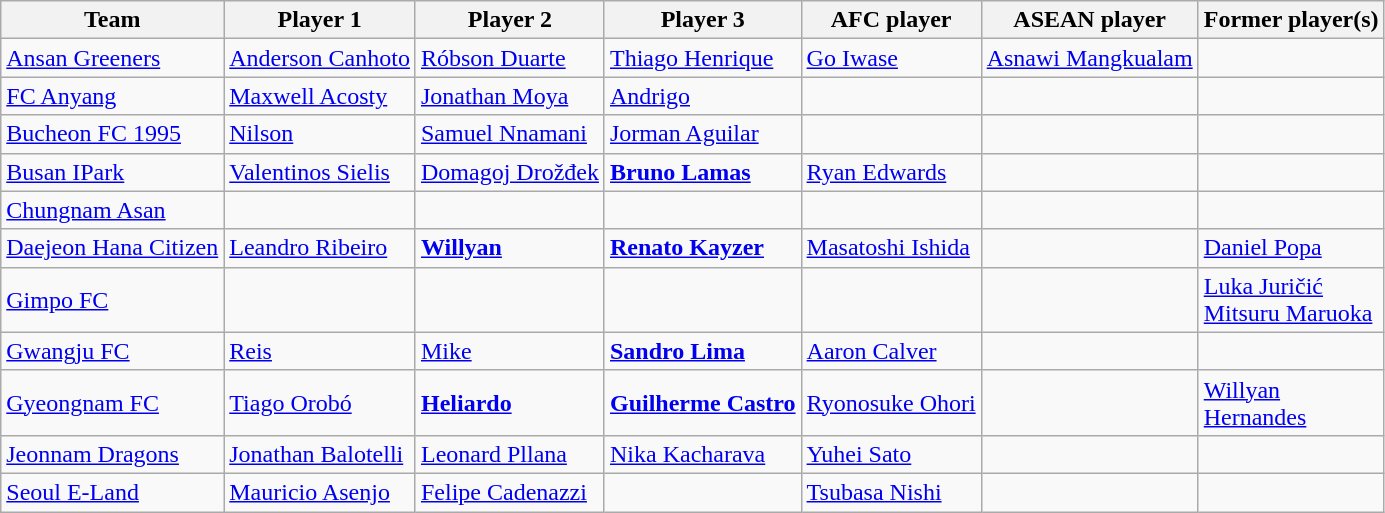<table class="wikitable">
<tr>
<th>Team</th>
<th>Player 1</th>
<th>Player 2</th>
<th>Player 3</th>
<th>AFC player</th>
<th>ASEAN player</th>
<th>Former player(s)</th>
</tr>
<tr>
<td><a href='#'>Ansan Greeners</a></td>
<td> <a href='#'>Anderson Canhoto</a></td>
<td> <a href='#'>Róbson Duarte</a></td>
<td> <a href='#'>Thiago Henrique</a></td>
<td> <a href='#'>Go Iwase</a></td>
<td> <a href='#'>Asnawi Mangkualam</a></td>
<td></td>
</tr>
<tr>
<td><a href='#'>FC Anyang</a></td>
<td> <a href='#'>Maxwell Acosty</a></td>
<td> <a href='#'>Jonathan Moya</a></td>
<td> <a href='#'>Andrigo</a></td>
<td></td>
<td></td>
<td></td>
</tr>
<tr>
<td><a href='#'>Bucheon FC 1995</a></td>
<td> <a href='#'>Nilson</a></td>
<td> <a href='#'>Samuel Nnamani</a></td>
<td> <a href='#'>Jorman Aguilar</a></td>
<td></td>
<td></td>
<td></td>
</tr>
<tr>
<td><a href='#'>Busan IPark</a></td>
<td> <a href='#'>Valentinos Sielis</a></td>
<td> <a href='#'>Domagoj Drožđek</a></td>
<td> <strong><a href='#'>Bruno Lamas</a></strong></td>
<td> <a href='#'>Ryan Edwards</a></td>
<td></td>
<td></td>
</tr>
<tr>
<td><a href='#'>Chungnam Asan</a></td>
<td></td>
<td></td>
<td></td>
<td></td>
<td></td>
<td></td>
</tr>
<tr>
<td><a href='#'>Daejeon Hana Citizen</a></td>
<td> <a href='#'>Leandro Ribeiro</a></td>
<td> <strong><a href='#'>Willyan</a></strong></td>
<td> <strong><a href='#'>Renato Kayzer</a></strong></td>
<td> <a href='#'>Masatoshi Ishida</a></td>
<td></td>
<td> <a href='#'>Daniel Popa</a></td>
</tr>
<tr>
<td><a href='#'>Gimpo FC</a></td>
<td></td>
<td></td>
<td></td>
<td></td>
<td></td>
<td> <a href='#'>Luka Juričić</a><br> <a href='#'>Mitsuru Maruoka</a></td>
</tr>
<tr>
<td><a href='#'>Gwangju FC</a></td>
<td> <a href='#'>Reis</a></td>
<td> <a href='#'>Mike</a></td>
<td> <strong><a href='#'>Sandro Lima</a></strong></td>
<td> <a href='#'>Aaron Calver</a></td>
<td></td>
<td></td>
</tr>
<tr>
<td><a href='#'>Gyeongnam FC</a></td>
<td> <a href='#'>Tiago Orobó</a></td>
<td> <strong><a href='#'>Heliardo</a></strong></td>
<td> <strong><a href='#'>Guilherme Castro</a></strong></td>
<td> <a href='#'>Ryonosuke Ohori</a></td>
<td></td>
<td> <a href='#'>Willyan</a><br> <a href='#'>Hernandes</a></td>
</tr>
<tr>
<td><a href='#'>Jeonnam Dragons</a></td>
<td> <a href='#'>Jonathan Balotelli</a></td>
<td> <a href='#'>Leonard Pllana</a></td>
<td> <a href='#'>Nika Kacharava</a></td>
<td> <a href='#'>Yuhei Sato</a></td>
<td></td>
<td></td>
</tr>
<tr>
<td><a href='#'>Seoul E-Land</a></td>
<td> <a href='#'>Mauricio Asenjo</a></td>
<td> <a href='#'>Felipe Cadenazzi</a></td>
<td></td>
<td> <a href='#'>Tsubasa Nishi</a></td>
<td></td>
<td></td>
</tr>
</table>
